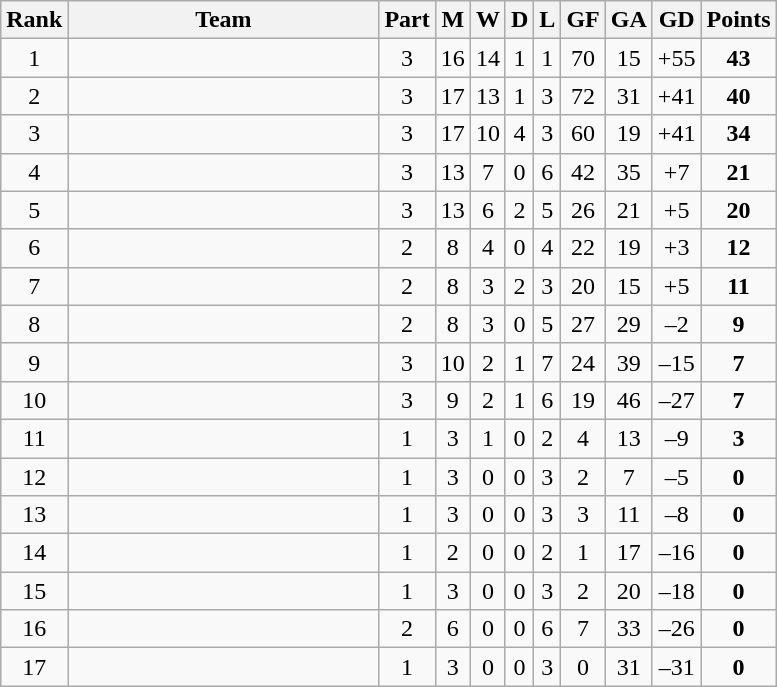<table class="wikitable sortable" style="text-align:center">
<tr>
<th>Rank</th>
<th width=200>Team</th>
<th>Part</th>
<th>M</th>
<th>W</th>
<th>D</th>
<th>L</th>
<th>GF</th>
<th>GA</th>
<th>GD</th>
<th>Points</th>
</tr>
<tr>
<td>1</td>
<td align=left></td>
<td>3</td>
<td>16</td>
<td>14</td>
<td>1</td>
<td>1</td>
<td>70</td>
<td>15</td>
<td>+55</td>
<td><strong>43</strong></td>
</tr>
<tr>
<td>2</td>
<td align=left></td>
<td>3</td>
<td>17</td>
<td>13</td>
<td>1</td>
<td>3</td>
<td>72</td>
<td>31</td>
<td>+41</td>
<td><strong>40</strong></td>
</tr>
<tr>
<td>3</td>
<td align=left></td>
<td>3</td>
<td>17</td>
<td>10</td>
<td>4</td>
<td>3</td>
<td>60</td>
<td>19</td>
<td>+41</td>
<td><strong>34</strong></td>
</tr>
<tr>
<td>4</td>
<td align=left></td>
<td>3</td>
<td>13</td>
<td>7</td>
<td>0</td>
<td>6</td>
<td>42</td>
<td>35</td>
<td>+7</td>
<td><strong>21</strong></td>
</tr>
<tr>
<td>5</td>
<td align=left></td>
<td>3</td>
<td>13</td>
<td>6</td>
<td>2</td>
<td>5</td>
<td>26</td>
<td>21</td>
<td>+5</td>
<td><strong>20</strong></td>
</tr>
<tr>
<td>6</td>
<td align=left></td>
<td>2</td>
<td>8</td>
<td>4</td>
<td>0</td>
<td>4</td>
<td>22</td>
<td>19</td>
<td>+3</td>
<td><strong>12</strong></td>
</tr>
<tr>
<td>7</td>
<td align=left></td>
<td>2</td>
<td>8</td>
<td>3</td>
<td>2</td>
<td>3</td>
<td>20</td>
<td>15</td>
<td>+5</td>
<td><strong>11</strong></td>
</tr>
<tr>
<td>8</td>
<td align=left></td>
<td>2</td>
<td>8</td>
<td>3</td>
<td>0</td>
<td>5</td>
<td>27</td>
<td>29</td>
<td>–2</td>
<td><strong>9</strong></td>
</tr>
<tr>
<td>9</td>
<td align=left></td>
<td>3</td>
<td>10</td>
<td>2</td>
<td>1</td>
<td>7</td>
<td>24</td>
<td>39</td>
<td>–15</td>
<td><strong>7</strong></td>
</tr>
<tr>
<td>10</td>
<td align=left></td>
<td>3</td>
<td>9</td>
<td>2</td>
<td>1</td>
<td>6</td>
<td>19</td>
<td>46</td>
<td>–27</td>
<td><strong>7</strong></td>
</tr>
<tr>
<td>11</td>
<td align=left></td>
<td>1</td>
<td>3</td>
<td>1</td>
<td>0</td>
<td>2</td>
<td>4</td>
<td>13</td>
<td>–9</td>
<td><strong>3</strong></td>
</tr>
<tr>
<td>12</td>
<td align=left></td>
<td>1</td>
<td>3</td>
<td>0</td>
<td>0</td>
<td>3</td>
<td>2</td>
<td>7</td>
<td>–5</td>
<td><strong>0</strong></td>
</tr>
<tr>
<td>13</td>
<td align=left></td>
<td>1</td>
<td>3</td>
<td>0</td>
<td>0</td>
<td>3</td>
<td>3</td>
<td>11</td>
<td>–8</td>
<td><strong>0</strong></td>
</tr>
<tr>
<td>14</td>
<td align=left></td>
<td>1</td>
<td>2</td>
<td>0</td>
<td>0</td>
<td>2</td>
<td>1</td>
<td>17</td>
<td>–16</td>
<td><strong>0</strong></td>
</tr>
<tr>
<td>15</td>
<td align=left></td>
<td>1</td>
<td>3</td>
<td>0</td>
<td>0</td>
<td>3</td>
<td>2</td>
<td>20</td>
<td>–18</td>
<td><strong>0</strong></td>
</tr>
<tr>
<td>16</td>
<td align=left></td>
<td>2</td>
<td>6</td>
<td>0</td>
<td>0</td>
<td>6</td>
<td>7</td>
<td>33</td>
<td>–26</td>
<td><strong>0</strong></td>
</tr>
<tr>
<td>17</td>
<td align=left></td>
<td>1</td>
<td>3</td>
<td>0</td>
<td>0</td>
<td>3</td>
<td>0</td>
<td>31</td>
<td>–31</td>
<td><strong>0</strong></td>
</tr>
</table>
